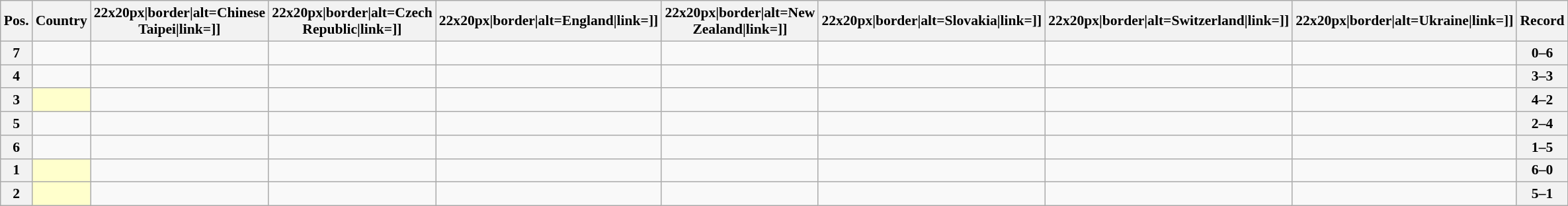<table class="wikitable sortable nowrap" style="text-align:center; font-size:0.9em;">
<tr>
<th>Pos.</th>
<th>Country</th>
<th [[Image:>22x20px|border|alt=Chinese Taipei|link=]]</th>
<th [[Image:>22x20px|border|alt=Czech Republic|link=]]</th>
<th [[Image:>22x20px|border|alt=England|link=]]</th>
<th [[Image:>22x20px|border|alt=New Zealand|link=]]</th>
<th [[Image:>22x20px|border|alt=Slovakia|link=]]</th>
<th [[Image:>22x20px|border|alt=Switzerland|link=]]</th>
<th [[Image:>22x20px|border|alt=Ukraine|link=]]</th>
<th>Record</th>
</tr>
<tr>
<th>7</th>
<td style="text-align:left;"></td>
<td></td>
<td></td>
<td></td>
<td></td>
<td></td>
<td> </td>
<td></td>
<th>0–6</th>
</tr>
<tr>
<th>4</th>
<td style="text-align:left;"></td>
<td></td>
<td></td>
<td></td>
<td></td>
<td></td>
<td></td>
<td> </td>
<th>3–3</th>
</tr>
<tr>
<th>3</th>
<td style="text-align:left; background:#ffffcc;"></td>
<td></td>
<td></td>
<td></td>
<td> </td>
<td></td>
<td></td>
<td></td>
<th>4–2</th>
</tr>
<tr>
<th>5</th>
<td style="text-align:left;"></td>
<td></td>
<td></td>
<td> </td>
<td></td>
<td></td>
<td></td>
<td></td>
<th>2–4</th>
</tr>
<tr>
<th>6</th>
<td style="text-align:left;"></td>
<td></td>
<td></td>
<td></td>
<td></td>
<td></td>
<td></td>
<td></td>
<th>1–5</th>
</tr>
<tr>
<th>1</th>
<td style="text-align:left; background:#ffffcc;"></td>
<td> </td>
<td></td>
<td></td>
<td></td>
<td></td>
<td></td>
<td></td>
<th>6–0</th>
</tr>
<tr>
<th>2</th>
<td style="text-align:left; background:#ffffcc;"></td>
<td></td>
<td> </td>
<td></td>
<td></td>
<td></td>
<td></td>
<td></td>
<th>5–1</th>
</tr>
</table>
